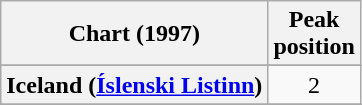<table class="wikitable sortable plainrowheaders">
<tr>
<th scope="col">Chart (1997)</th>
<th scope="col">Peak<br>position</th>
</tr>
<tr>
</tr>
<tr>
</tr>
<tr>
<th scope="row">Iceland (<a href='#'>Íslenski Listinn</a>)</th>
<td align="center">2</td>
</tr>
<tr>
</tr>
<tr>
</tr>
<tr>
</tr>
</table>
